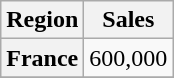<table class="wikitable sortable plainrowheaders">
<tr>
<th scope="col">Region</th>
<th scope="col">Sales</th>
</tr>
<tr>
<th scope="row">France</th>
<td>600,000</td>
</tr>
<tr>
</tr>
</table>
